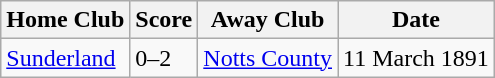<table class="wikitable">
<tr>
<th>Home Club</th>
<th>Score</th>
<th>Away Club</th>
<th>Date</th>
</tr>
<tr>
<td><a href='#'>Sunderland</a></td>
<td>0–2</td>
<td><a href='#'>Notts County</a></td>
<td>11 March 1891</td>
</tr>
</table>
